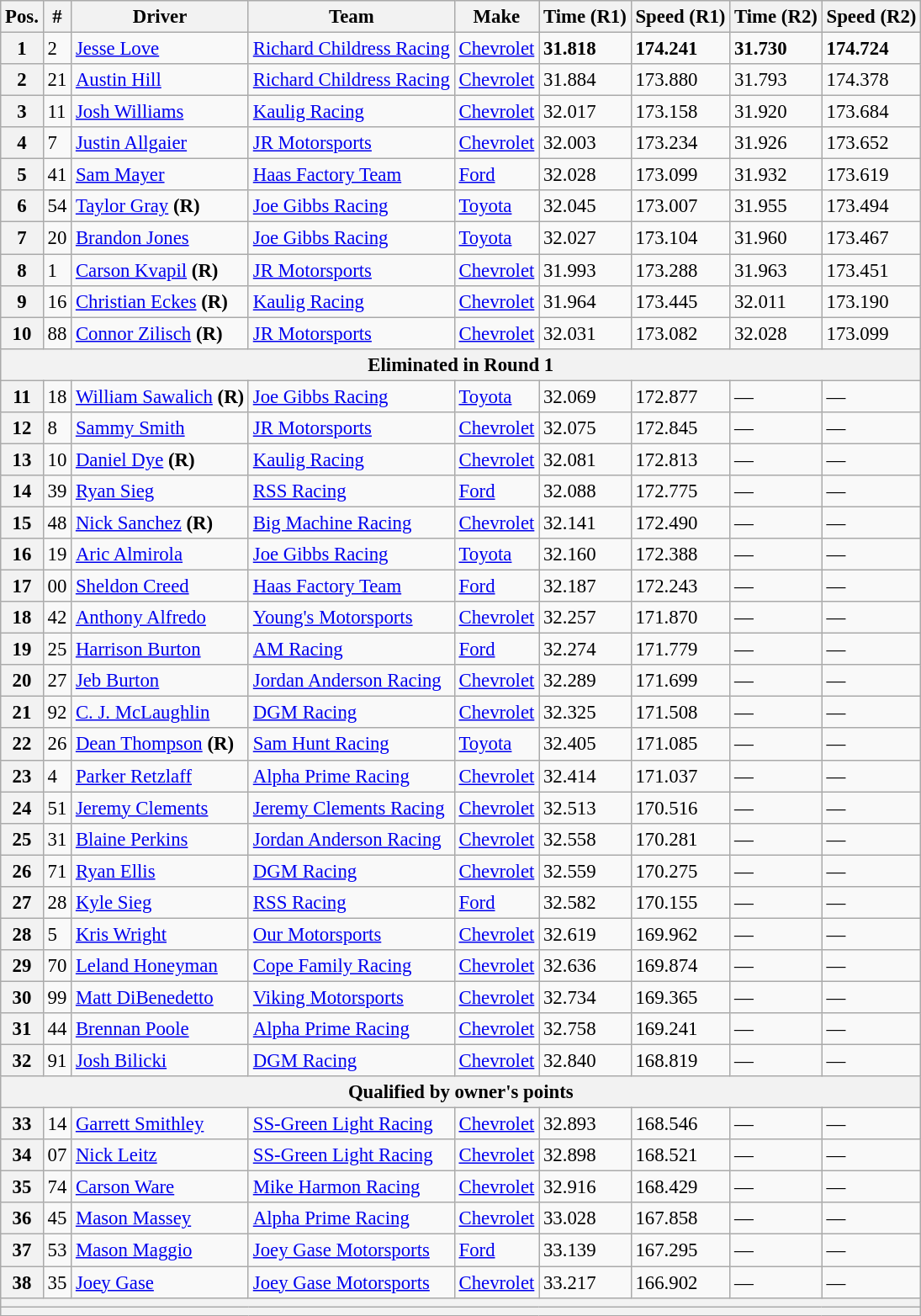<table class="wikitable" style="font-size:95%">
<tr>
<th>Pos.</th>
<th>#</th>
<th>Driver</th>
<th>Team</th>
<th>Make</th>
<th>Time (R1)</th>
<th>Speed (R1)</th>
<th>Time (R2)</th>
<th>Speed (R2)</th>
</tr>
<tr>
<th>1</th>
<td>2</td>
<td><a href='#'>Jesse Love</a></td>
<td><a href='#'>Richard Childress Racing</a></td>
<td><a href='#'>Chevrolet</a></td>
<td><strong>31.818</strong></td>
<td><strong>174.241</strong></td>
<td><strong>31.730</strong></td>
<td><strong>174.724</strong></td>
</tr>
<tr>
<th>2</th>
<td>21</td>
<td><a href='#'>Austin Hill</a></td>
<td><a href='#'>Richard Childress Racing</a></td>
<td><a href='#'>Chevrolet</a></td>
<td>31.884</td>
<td>173.880</td>
<td>31.793</td>
<td>174.378</td>
</tr>
<tr>
<th>3</th>
<td>11</td>
<td><a href='#'>Josh Williams</a></td>
<td><a href='#'>Kaulig Racing</a></td>
<td><a href='#'>Chevrolet</a></td>
<td>32.017</td>
<td>173.158</td>
<td>31.920</td>
<td>173.684</td>
</tr>
<tr>
<th>4</th>
<td>7</td>
<td><a href='#'>Justin Allgaier</a></td>
<td><a href='#'>JR Motorsports</a></td>
<td><a href='#'>Chevrolet</a></td>
<td>32.003</td>
<td>173.234</td>
<td>31.926</td>
<td>173.652</td>
</tr>
<tr>
<th>5</th>
<td>41</td>
<td><a href='#'>Sam Mayer</a></td>
<td><a href='#'>Haas Factory Team</a></td>
<td><a href='#'>Ford</a></td>
<td>32.028</td>
<td>173.099</td>
<td>31.932</td>
<td>173.619</td>
</tr>
<tr>
<th>6</th>
<td>54</td>
<td><a href='#'>Taylor Gray</a> <strong>(R)</strong></td>
<td><a href='#'>Joe Gibbs Racing</a></td>
<td><a href='#'>Toyota</a></td>
<td>32.045</td>
<td>173.007</td>
<td>31.955</td>
<td>173.494</td>
</tr>
<tr>
<th>7</th>
<td>20</td>
<td><a href='#'>Brandon Jones</a></td>
<td><a href='#'>Joe Gibbs Racing</a></td>
<td><a href='#'>Toyota</a></td>
<td>32.027</td>
<td>173.104</td>
<td>31.960</td>
<td>173.467</td>
</tr>
<tr>
<th>8</th>
<td>1</td>
<td><a href='#'>Carson Kvapil</a> <strong>(R)</strong></td>
<td><a href='#'>JR Motorsports</a></td>
<td><a href='#'>Chevrolet</a></td>
<td>31.993</td>
<td>173.288</td>
<td>31.963</td>
<td>173.451</td>
</tr>
<tr>
<th>9</th>
<td>16</td>
<td><a href='#'>Christian Eckes</a> <strong>(R)</strong></td>
<td><a href='#'>Kaulig Racing</a></td>
<td><a href='#'>Chevrolet</a></td>
<td>31.964</td>
<td>173.445</td>
<td>32.011</td>
<td>173.190</td>
</tr>
<tr>
<th>10</th>
<td>88</td>
<td><a href='#'>Connor Zilisch</a> <strong>(R)</strong></td>
<td><a href='#'>JR Motorsports</a></td>
<td><a href='#'>Chevrolet</a></td>
<td>32.031</td>
<td>173.082</td>
<td>32.028</td>
<td>173.099</td>
</tr>
<tr>
<th colspan="9">Eliminated in Round 1</th>
</tr>
<tr>
<th>11</th>
<td>18</td>
<td><a href='#'>William Sawalich</a> <strong>(R)</strong></td>
<td><a href='#'>Joe Gibbs Racing</a></td>
<td><a href='#'>Toyota</a></td>
<td>32.069</td>
<td>172.877</td>
<td>—</td>
<td>—</td>
</tr>
<tr>
<th>12</th>
<td>8</td>
<td><a href='#'>Sammy Smith</a></td>
<td><a href='#'>JR Motorsports</a></td>
<td><a href='#'>Chevrolet</a></td>
<td>32.075</td>
<td>172.845</td>
<td>—</td>
<td>—</td>
</tr>
<tr>
<th>13</th>
<td>10</td>
<td><a href='#'>Daniel Dye</a> <strong>(R)</strong></td>
<td><a href='#'>Kaulig Racing</a></td>
<td><a href='#'>Chevrolet</a></td>
<td>32.081</td>
<td>172.813</td>
<td>—</td>
<td>—</td>
</tr>
<tr>
<th>14</th>
<td>39</td>
<td><a href='#'>Ryan Sieg</a></td>
<td><a href='#'>RSS Racing</a></td>
<td><a href='#'>Ford</a></td>
<td>32.088</td>
<td>172.775</td>
<td>—</td>
<td>—</td>
</tr>
<tr>
<th>15</th>
<td>48</td>
<td><a href='#'>Nick Sanchez</a> <strong>(R)</strong></td>
<td><a href='#'>Big Machine Racing</a></td>
<td><a href='#'>Chevrolet</a></td>
<td>32.141</td>
<td>172.490</td>
<td>—</td>
<td>—</td>
</tr>
<tr>
<th>16</th>
<td>19</td>
<td><a href='#'>Aric Almirola</a></td>
<td><a href='#'>Joe Gibbs Racing</a></td>
<td><a href='#'>Toyota</a></td>
<td>32.160</td>
<td>172.388</td>
<td>—</td>
<td>—</td>
</tr>
<tr>
<th>17</th>
<td>00</td>
<td><a href='#'>Sheldon Creed</a></td>
<td><a href='#'>Haas Factory Team</a></td>
<td><a href='#'>Ford</a></td>
<td>32.187</td>
<td>172.243</td>
<td>—</td>
<td>—</td>
</tr>
<tr>
<th>18</th>
<td>42</td>
<td><a href='#'>Anthony Alfredo</a></td>
<td><a href='#'>Young's Motorsports</a></td>
<td><a href='#'>Chevrolet</a></td>
<td>32.257</td>
<td>171.870</td>
<td>—</td>
<td>—</td>
</tr>
<tr>
<th>19</th>
<td>25</td>
<td><a href='#'>Harrison Burton</a></td>
<td><a href='#'>AM Racing</a></td>
<td><a href='#'>Ford</a></td>
<td>32.274</td>
<td>171.779</td>
<td>—</td>
<td>—</td>
</tr>
<tr>
<th>20</th>
<td>27</td>
<td><a href='#'>Jeb Burton</a></td>
<td><a href='#'>Jordan Anderson Racing</a></td>
<td><a href='#'>Chevrolet</a></td>
<td>32.289</td>
<td>171.699</td>
<td>—</td>
<td>—</td>
</tr>
<tr>
<th>21</th>
<td>92</td>
<td><a href='#'>C. J. McLaughlin</a></td>
<td><a href='#'>DGM Racing</a></td>
<td><a href='#'>Chevrolet</a></td>
<td>32.325</td>
<td>171.508</td>
<td>—</td>
<td>—</td>
</tr>
<tr>
<th>22</th>
<td>26</td>
<td><a href='#'>Dean Thompson</a> <strong>(R)</strong></td>
<td><a href='#'>Sam Hunt Racing</a></td>
<td><a href='#'>Toyota</a></td>
<td>32.405</td>
<td>171.085</td>
<td>—</td>
<td>—</td>
</tr>
<tr>
<th>23</th>
<td>4</td>
<td><a href='#'>Parker Retzlaff</a></td>
<td><a href='#'>Alpha Prime Racing</a></td>
<td><a href='#'>Chevrolet</a></td>
<td>32.414</td>
<td>171.037</td>
<td>—</td>
<td>—</td>
</tr>
<tr>
<th>24</th>
<td>51</td>
<td><a href='#'>Jeremy Clements</a></td>
<td><a href='#'>Jeremy Clements Racing</a></td>
<td><a href='#'>Chevrolet</a></td>
<td>32.513</td>
<td>170.516</td>
<td>—</td>
<td>—</td>
</tr>
<tr>
<th>25</th>
<td>31</td>
<td><a href='#'>Blaine Perkins</a></td>
<td><a href='#'>Jordan Anderson Racing</a></td>
<td><a href='#'>Chevrolet</a></td>
<td>32.558</td>
<td>170.281</td>
<td>—</td>
<td>—</td>
</tr>
<tr>
<th>26</th>
<td>71</td>
<td><a href='#'>Ryan Ellis</a></td>
<td><a href='#'>DGM Racing</a></td>
<td><a href='#'>Chevrolet</a></td>
<td>32.559</td>
<td>170.275</td>
<td>—</td>
<td>—</td>
</tr>
<tr>
<th>27</th>
<td>28</td>
<td><a href='#'>Kyle Sieg</a></td>
<td><a href='#'>RSS Racing</a></td>
<td><a href='#'>Ford</a></td>
<td>32.582</td>
<td>170.155</td>
<td>—</td>
<td>—</td>
</tr>
<tr>
<th>28</th>
<td>5</td>
<td><a href='#'>Kris Wright</a></td>
<td><a href='#'>Our Motorsports</a></td>
<td><a href='#'>Chevrolet</a></td>
<td>32.619</td>
<td>169.962</td>
<td>—</td>
<td>—</td>
</tr>
<tr>
<th>29</th>
<td>70</td>
<td><a href='#'>Leland Honeyman</a></td>
<td><a href='#'>Cope Family Racing</a></td>
<td><a href='#'>Chevrolet</a></td>
<td>32.636</td>
<td>169.874</td>
<td>—</td>
<td>—</td>
</tr>
<tr>
<th>30</th>
<td>99</td>
<td><a href='#'>Matt DiBenedetto</a></td>
<td><a href='#'>Viking Motorsports</a></td>
<td><a href='#'>Chevrolet</a></td>
<td>32.734</td>
<td>169.365</td>
<td>—</td>
<td>—</td>
</tr>
<tr>
<th>31</th>
<td>44</td>
<td><a href='#'>Brennan Poole</a></td>
<td><a href='#'>Alpha Prime Racing</a></td>
<td><a href='#'>Chevrolet</a></td>
<td>32.758</td>
<td>169.241</td>
<td>—</td>
<td>—</td>
</tr>
<tr>
<th>32</th>
<td>91</td>
<td><a href='#'>Josh Bilicki</a></td>
<td><a href='#'>DGM Racing</a></td>
<td><a href='#'>Chevrolet</a></td>
<td>32.840</td>
<td>168.819</td>
<td>—</td>
<td>—</td>
</tr>
<tr>
<th colspan="9">Qualified by owner's points</th>
</tr>
<tr>
<th>33</th>
<td>14</td>
<td><a href='#'>Garrett Smithley</a></td>
<td><a href='#'>SS-Green Light Racing</a></td>
<td><a href='#'>Chevrolet</a></td>
<td>32.893</td>
<td>168.546</td>
<td>—</td>
<td>—</td>
</tr>
<tr>
<th>34</th>
<td>07</td>
<td><a href='#'>Nick Leitz</a></td>
<td><a href='#'>SS-Green Light Racing</a></td>
<td><a href='#'>Chevrolet</a></td>
<td>32.898</td>
<td>168.521</td>
<td>—</td>
<td>—</td>
</tr>
<tr>
<th>35</th>
<td>74</td>
<td><a href='#'>Carson Ware</a></td>
<td><a href='#'>Mike Harmon Racing</a></td>
<td><a href='#'>Chevrolet</a></td>
<td>32.916</td>
<td>168.429</td>
<td>—</td>
<td>—</td>
</tr>
<tr>
<th>36</th>
<td>45</td>
<td><a href='#'>Mason Massey</a></td>
<td><a href='#'>Alpha Prime Racing</a></td>
<td><a href='#'>Chevrolet</a></td>
<td>33.028</td>
<td>167.858</td>
<td>—</td>
<td>—</td>
</tr>
<tr>
<th>37</th>
<td>53</td>
<td><a href='#'>Mason Maggio</a></td>
<td><a href='#'>Joey Gase Motorsports</a></td>
<td><a href='#'>Ford</a></td>
<td>33.139</td>
<td>167.295</td>
<td>—</td>
<td>—</td>
</tr>
<tr>
<th>38</th>
<td>35</td>
<td><a href='#'>Joey Gase</a></td>
<td><a href='#'>Joey Gase Motorsports</a></td>
<td><a href='#'>Chevrolet</a></td>
<td>33.217</td>
<td>166.902</td>
<td>—</td>
<td>—</td>
</tr>
<tr>
<th colspan="9"></th>
</tr>
<tr>
<th colspan="9"></th>
</tr>
</table>
